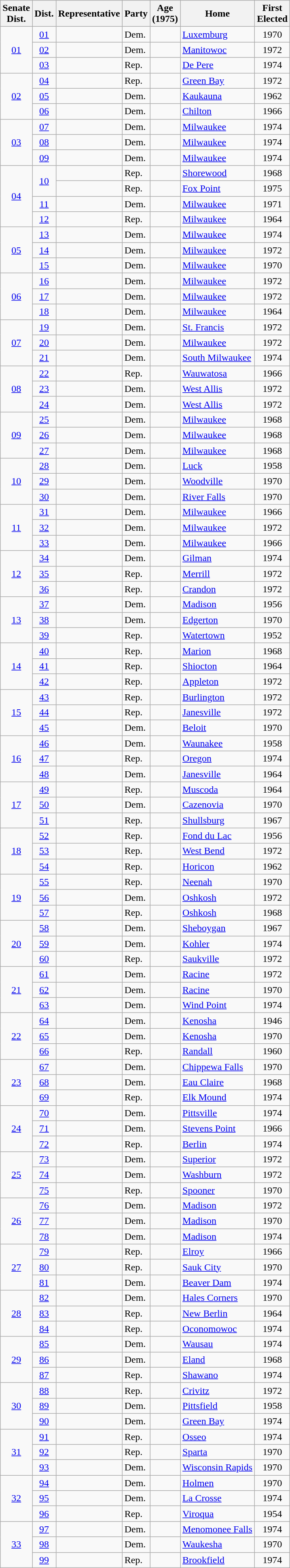<table class="wikitable sortable">
<tr>
<th>Senate<br>Dist.</th>
<th>Dist.</th>
<th>Representative</th>
<th>Party</th>
<th>Age<br>(1975)</th>
<th>Home</th>
<th>First<br>Elected</th>
</tr>
<tr>
<td align="center" rowspan="3"><a href='#'>01</a></td>
<td align="center"><a href='#'>01</a></td>
<td></td>
<td>Dem.</td>
<td align="center"></td>
<td><a href='#'>Luxemburg</a></td>
<td align="center">1970</td>
</tr>
<tr>
<td align="center"><a href='#'>02</a></td>
<td></td>
<td>Dem.</td>
<td align="center"></td>
<td><a href='#'>Manitowoc</a></td>
<td align="center">1972</td>
</tr>
<tr>
<td align="center"><a href='#'>03</a></td>
<td></td>
<td>Rep.</td>
<td align="center"></td>
<td><a href='#'>De Pere</a></td>
<td align="center">1974</td>
</tr>
<tr>
<td align="center" rowspan="3"><a href='#'>02</a></td>
<td align="center"><a href='#'>04</a></td>
<td></td>
<td>Rep.</td>
<td align="center"></td>
<td><a href='#'>Green Bay</a></td>
<td align="center">1972</td>
</tr>
<tr>
<td align="center"><a href='#'>05</a></td>
<td></td>
<td>Dem.</td>
<td align="center"></td>
<td><a href='#'>Kaukauna</a></td>
<td align="center">1962</td>
</tr>
<tr>
<td align="center"><a href='#'>06</a></td>
<td></td>
<td>Dem.</td>
<td align="center"></td>
<td><a href='#'>Chilton</a></td>
<td align="center">1966</td>
</tr>
<tr>
<td align="center" rowspan="3"><a href='#'>03</a></td>
<td align="center"><a href='#'>07</a></td>
<td></td>
<td>Dem.</td>
<td align="center"></td>
<td><a href='#'>Milwaukee</a></td>
<td align="center">1974</td>
</tr>
<tr>
<td align="center"><a href='#'>08</a></td>
<td></td>
<td>Dem.</td>
<td align="center"></td>
<td><a href='#'>Milwaukee</a></td>
<td align="center">1974</td>
</tr>
<tr>
<td align="center"><a href='#'>09</a></td>
<td></td>
<td>Dem.</td>
<td align="center"></td>
<td><a href='#'>Milwaukee</a></td>
<td align="center">1974</td>
</tr>
<tr>
<td align="center" rowspan="4"><a href='#'>04</a></td>
<td align="center" rowspan="2"><a href='#'>10</a></td>
<td> </td>
<td>Rep.</td>
<td align="center"></td>
<td><a href='#'>Shorewood</a></td>
<td align="center">1968</td>
</tr>
<tr>
<td> </td>
<td>Rep.</td>
<td align="center"></td>
<td><a href='#'>Fox Point</a></td>
<td align="center">1975</td>
</tr>
<tr>
<td align="center"><a href='#'>11</a></td>
<td></td>
<td>Dem.</td>
<td align="center"></td>
<td><a href='#'>Milwaukee</a></td>
<td align="center">1971</td>
</tr>
<tr>
<td align="center"><a href='#'>12</a></td>
<td></td>
<td>Rep.</td>
<td align="center"></td>
<td><a href='#'>Milwaukee</a></td>
<td align="center">1964</td>
</tr>
<tr>
<td align="center" rowspan="3"><a href='#'>05</a></td>
<td align="center"><a href='#'>13</a></td>
<td></td>
<td>Dem.</td>
<td align="center"></td>
<td><a href='#'>Milwaukee</a></td>
<td align="center">1974</td>
</tr>
<tr>
<td align="center"><a href='#'>14</a></td>
<td></td>
<td>Dem.</td>
<td align="center"></td>
<td><a href='#'>Milwaukee</a></td>
<td align="center">1972</td>
</tr>
<tr>
<td align="center"><a href='#'>15</a></td>
<td></td>
<td>Dem.</td>
<td align="center"></td>
<td><a href='#'>Milwaukee</a></td>
<td align="center">1970</td>
</tr>
<tr>
<td align="center" rowspan="3"><a href='#'>06</a></td>
<td align="center"><a href='#'>16</a></td>
<td></td>
<td>Dem.</td>
<td align="center"></td>
<td><a href='#'>Milwaukee</a></td>
<td align="center">1972</td>
</tr>
<tr>
<td align="center"><a href='#'>17</a></td>
<td></td>
<td>Dem.</td>
<td align="center"></td>
<td><a href='#'>Milwaukee</a></td>
<td align="center">1972</td>
</tr>
<tr>
<td align="center"><a href='#'>18</a></td>
<td></td>
<td>Dem.</td>
<td align="center"></td>
<td><a href='#'>Milwaukee</a></td>
<td align="center">1964</td>
</tr>
<tr>
<td align="center" rowspan="3"><a href='#'>07</a></td>
<td align="center"><a href='#'>19</a></td>
<td></td>
<td>Dem.</td>
<td align="center"></td>
<td><a href='#'>St. Francis</a></td>
<td align="center">1972</td>
</tr>
<tr>
<td align="center"><a href='#'>20</a></td>
<td></td>
<td>Dem.</td>
<td align="center"></td>
<td><a href='#'>Milwaukee</a></td>
<td align="center">1972</td>
</tr>
<tr>
<td align="center"><a href='#'>21</a></td>
<td></td>
<td>Dem.</td>
<td align="center"></td>
<td><a href='#'>South Milwaukee</a></td>
<td align="center">1974</td>
</tr>
<tr>
<td align="center" rowspan="3"><a href='#'>08</a></td>
<td align="center"><a href='#'>22</a></td>
<td></td>
<td>Rep.</td>
<td align="center"></td>
<td><a href='#'>Wauwatosa</a></td>
<td align="center">1966</td>
</tr>
<tr>
<td align="center"><a href='#'>23</a></td>
<td></td>
<td>Dem.</td>
<td align="center"></td>
<td><a href='#'>West Allis</a></td>
<td align="center">1972</td>
</tr>
<tr>
<td align="center"><a href='#'>24</a></td>
<td></td>
<td>Dem.</td>
<td align="center"></td>
<td><a href='#'>West Allis</a></td>
<td align="center">1972</td>
</tr>
<tr>
<td align="center" rowspan="3"><a href='#'>09</a></td>
<td align="center"><a href='#'>25</a></td>
<td></td>
<td>Dem.</td>
<td align="center"></td>
<td><a href='#'>Milwaukee</a></td>
<td align="center">1968</td>
</tr>
<tr>
<td align="center"><a href='#'>26</a></td>
<td></td>
<td>Dem.</td>
<td align="center"></td>
<td><a href='#'>Milwaukee</a></td>
<td align="center">1968</td>
</tr>
<tr>
<td align="center"><a href='#'>27</a></td>
<td></td>
<td>Dem.</td>
<td align="center"></td>
<td><a href='#'>Milwaukee</a></td>
<td align="center">1968</td>
</tr>
<tr>
<td align="center" rowspan="3"><a href='#'>10</a></td>
<td align="center"><a href='#'>28</a></td>
<td></td>
<td>Dem.</td>
<td align="center"></td>
<td><a href='#'>Luck</a></td>
<td align="center">1958</td>
</tr>
<tr>
<td align="center"><a href='#'>29</a></td>
<td></td>
<td>Dem.</td>
<td align="center"></td>
<td><a href='#'>Woodville</a></td>
<td align="center">1970</td>
</tr>
<tr>
<td align="center"><a href='#'>30</a></td>
<td></td>
<td>Dem.</td>
<td align="center"></td>
<td><a href='#'>River Falls</a></td>
<td align="center">1970</td>
</tr>
<tr>
<td align="center" rowspan="3"><a href='#'>11</a></td>
<td align="center"><a href='#'>31</a></td>
<td></td>
<td>Dem.</td>
<td align="center"></td>
<td><a href='#'>Milwaukee</a></td>
<td align="center">1966</td>
</tr>
<tr>
<td align="center"><a href='#'>32</a></td>
<td></td>
<td>Dem.</td>
<td align="center"></td>
<td><a href='#'>Milwaukee</a></td>
<td align="center">1972</td>
</tr>
<tr>
<td align="center"><a href='#'>33</a></td>
<td></td>
<td>Dem.</td>
<td align="center"></td>
<td><a href='#'>Milwaukee</a></td>
<td align="center">1966</td>
</tr>
<tr>
<td align="center" rowspan="3"><a href='#'>12</a></td>
<td align="center"><a href='#'>34</a></td>
<td></td>
<td>Dem.</td>
<td align="center"></td>
<td><a href='#'>Gilman</a></td>
<td align="center">1974</td>
</tr>
<tr>
<td align="center"><a href='#'>35</a></td>
<td></td>
<td>Rep.</td>
<td align="center"></td>
<td><a href='#'>Merrill</a></td>
<td align="center">1972</td>
</tr>
<tr>
<td align="center"><a href='#'>36</a></td>
<td></td>
<td>Rep.</td>
<td align="center"></td>
<td><a href='#'>Crandon</a></td>
<td align="center">1972</td>
</tr>
<tr>
<td align="center" rowspan="3"><a href='#'>13</a></td>
<td align="center"><a href='#'>37</a></td>
<td></td>
<td>Dem.</td>
<td align="center"></td>
<td><a href='#'>Madison</a></td>
<td align="center">1956</td>
</tr>
<tr>
<td align="center"><a href='#'>38</a></td>
<td></td>
<td>Dem.</td>
<td align="center"></td>
<td><a href='#'>Edgerton</a></td>
<td align="center">1970</td>
</tr>
<tr>
<td align="center"><a href='#'>39</a></td>
<td></td>
<td>Rep.</td>
<td align="center"></td>
<td><a href='#'>Watertown</a></td>
<td align="center">1952</td>
</tr>
<tr>
<td align="center" rowspan="3"><a href='#'>14</a></td>
<td align="center"><a href='#'>40</a></td>
<td></td>
<td>Rep.</td>
<td align="center"></td>
<td><a href='#'>Marion</a></td>
<td align="center">1968</td>
</tr>
<tr>
<td align="center"><a href='#'>41</a></td>
<td></td>
<td>Rep.</td>
<td align="center"></td>
<td><a href='#'>Shiocton</a></td>
<td align="center">1964</td>
</tr>
<tr>
<td align="center"><a href='#'>42</a></td>
<td></td>
<td>Rep.</td>
<td align="center"></td>
<td><a href='#'>Appleton</a></td>
<td align="center">1972</td>
</tr>
<tr>
<td align="center" rowspan="3"><a href='#'>15</a></td>
<td align="center"><a href='#'>43</a></td>
<td></td>
<td>Rep.</td>
<td align="center"></td>
<td><a href='#'>Burlington</a></td>
<td align="center">1972</td>
</tr>
<tr>
<td align="center"><a href='#'>44</a></td>
<td></td>
<td>Rep.</td>
<td align="center"></td>
<td><a href='#'>Janesville</a></td>
<td align="center">1972</td>
</tr>
<tr>
<td align="center"><a href='#'>45</a></td>
<td></td>
<td>Dem.</td>
<td align="center"></td>
<td><a href='#'>Beloit</a></td>
<td align="center">1970</td>
</tr>
<tr>
<td align="center" rowspan="3"><a href='#'>16</a></td>
<td align="center"><a href='#'>46</a></td>
<td></td>
<td>Dem.</td>
<td align="center"></td>
<td><a href='#'>Waunakee</a></td>
<td align="center">1958</td>
</tr>
<tr>
<td align="center"><a href='#'>47</a></td>
<td></td>
<td>Rep.</td>
<td align="center"></td>
<td><a href='#'>Oregon</a></td>
<td align="center">1974</td>
</tr>
<tr>
<td align="center"><a href='#'>48</a></td>
<td></td>
<td>Dem.</td>
<td align="center"></td>
<td><a href='#'>Janesville</a></td>
<td align="center">1964</td>
</tr>
<tr>
<td align="center" rowspan="3"><a href='#'>17</a></td>
<td align="center"><a href='#'>49</a></td>
<td></td>
<td>Rep.</td>
<td align="center"></td>
<td><a href='#'>Muscoda</a></td>
<td align="center">1964</td>
</tr>
<tr>
<td align="center"><a href='#'>50</a></td>
<td></td>
<td>Dem.</td>
<td align="center"></td>
<td><a href='#'>Cazenovia</a></td>
<td align="center">1970</td>
</tr>
<tr>
<td align="center"><a href='#'>51</a></td>
<td></td>
<td>Rep.</td>
<td align="center"></td>
<td><a href='#'>Shullsburg</a></td>
<td align="center">1967</td>
</tr>
<tr>
<td align="center" rowspan="3"><a href='#'>18</a></td>
<td align="center"><a href='#'>52</a></td>
<td></td>
<td>Rep.</td>
<td align="center"></td>
<td><a href='#'>Fond du Lac</a></td>
<td align="center">1956</td>
</tr>
<tr>
<td align="center"><a href='#'>53</a></td>
<td></td>
<td>Rep.</td>
<td align="center"></td>
<td><a href='#'>West Bend</a></td>
<td align="center">1972</td>
</tr>
<tr>
<td align="center"><a href='#'>54</a></td>
<td></td>
<td>Rep.</td>
<td align="center"></td>
<td><a href='#'>Horicon</a></td>
<td align="center">1962</td>
</tr>
<tr>
<td align="center" rowspan="3"><a href='#'>19</a></td>
<td align="center"><a href='#'>55</a></td>
<td></td>
<td>Rep.</td>
<td align="center"></td>
<td><a href='#'>Neenah</a></td>
<td align="center">1970</td>
</tr>
<tr>
<td align="center"><a href='#'>56</a></td>
<td></td>
<td>Dem.</td>
<td align="center"></td>
<td><a href='#'>Oshkosh</a></td>
<td align="center">1972</td>
</tr>
<tr>
<td align="center"><a href='#'>57</a></td>
<td></td>
<td>Rep.</td>
<td align="center"></td>
<td><a href='#'>Oshkosh</a></td>
<td align="center">1968</td>
</tr>
<tr>
<td align="center" rowspan="3"><a href='#'>20</a></td>
<td align="center"><a href='#'>58</a></td>
<td></td>
<td>Dem.</td>
<td align="center"></td>
<td><a href='#'>Sheboygan</a></td>
<td align="center">1967</td>
</tr>
<tr>
<td align="center"><a href='#'>59</a></td>
<td></td>
<td>Dem.</td>
<td align="center"></td>
<td><a href='#'>Kohler</a></td>
<td align="center">1974</td>
</tr>
<tr>
<td align="center"><a href='#'>60</a></td>
<td></td>
<td>Rep.</td>
<td align="center"></td>
<td><a href='#'>Saukville</a></td>
<td align="center">1972</td>
</tr>
<tr>
<td align="center" rowspan="3"><a href='#'>21</a></td>
<td align="center"><a href='#'>61</a></td>
<td></td>
<td>Dem.</td>
<td align="center"></td>
<td><a href='#'>Racine</a></td>
<td align="center">1972</td>
</tr>
<tr>
<td align="center"><a href='#'>62</a></td>
<td></td>
<td>Dem.</td>
<td align="center"></td>
<td><a href='#'>Racine</a></td>
<td align="center">1970</td>
</tr>
<tr>
<td align="center"><a href='#'>63</a></td>
<td></td>
<td>Dem.</td>
<td align="center"></td>
<td><a href='#'>Wind Point</a></td>
<td align="center">1974</td>
</tr>
<tr>
<td align="center" rowspan="3"><a href='#'>22</a></td>
<td align="center"><a href='#'>64</a></td>
<td></td>
<td>Dem.</td>
<td align="center"></td>
<td><a href='#'>Kenosha</a></td>
<td align="center">1946</td>
</tr>
<tr>
<td align="center"><a href='#'>65</a></td>
<td></td>
<td>Dem.</td>
<td align="center"></td>
<td><a href='#'>Kenosha</a></td>
<td align="center">1970</td>
</tr>
<tr>
<td align="center"><a href='#'>66</a></td>
<td></td>
<td>Rep.</td>
<td align="center"></td>
<td><a href='#'>Randall</a></td>
<td align="center">1960</td>
</tr>
<tr>
<td align="center" rowspan="3"><a href='#'>23</a></td>
<td align="center"><a href='#'>67</a></td>
<td></td>
<td>Dem.</td>
<td align="center"></td>
<td><a href='#'>Chippewa Falls</a></td>
<td align="center">1970</td>
</tr>
<tr>
<td align="center"><a href='#'>68</a></td>
<td></td>
<td>Dem.</td>
<td align="center"></td>
<td><a href='#'>Eau Claire</a></td>
<td align="center">1968</td>
</tr>
<tr>
<td align="center"><a href='#'>69</a></td>
<td></td>
<td>Rep.</td>
<td align="center"></td>
<td><a href='#'>Elk Mound</a></td>
<td align="center">1974</td>
</tr>
<tr>
<td align="center" rowspan="3"><a href='#'>24</a></td>
<td align="center"><a href='#'>70</a></td>
<td></td>
<td>Dem.</td>
<td align="center"></td>
<td><a href='#'>Pittsville</a></td>
<td align="center">1974</td>
</tr>
<tr>
<td align="center"><a href='#'>71</a></td>
<td></td>
<td>Dem.</td>
<td align="center"></td>
<td><a href='#'>Stevens Point</a></td>
<td align="center">1966</td>
</tr>
<tr>
<td align="center"><a href='#'>72</a></td>
<td></td>
<td>Rep.</td>
<td align="center"></td>
<td><a href='#'>Berlin</a></td>
<td align="center">1974</td>
</tr>
<tr>
<td align="center" rowspan="3"><a href='#'>25</a></td>
<td align="center"><a href='#'>73</a></td>
<td></td>
<td>Dem.</td>
<td align="center"></td>
<td><a href='#'>Superior</a></td>
<td align="center">1972</td>
</tr>
<tr>
<td align="center"><a href='#'>74</a></td>
<td></td>
<td>Dem.</td>
<td align="center"></td>
<td><a href='#'>Washburn</a></td>
<td align="center">1972</td>
</tr>
<tr>
<td align="center"><a href='#'>75</a></td>
<td></td>
<td>Rep.</td>
<td align="center"></td>
<td><a href='#'>Spooner</a></td>
<td align="center">1970</td>
</tr>
<tr>
<td align="center" rowspan="3"><a href='#'>26</a></td>
<td align="center"><a href='#'>76</a></td>
<td></td>
<td>Dem.</td>
<td align="center"></td>
<td><a href='#'>Madison</a></td>
<td align="center">1972</td>
</tr>
<tr>
<td align="center"><a href='#'>77</a></td>
<td></td>
<td>Dem.</td>
<td align="center"></td>
<td><a href='#'>Madison</a></td>
<td align="center">1970</td>
</tr>
<tr>
<td align="center"><a href='#'>78</a></td>
<td></td>
<td>Dem.</td>
<td align="center"></td>
<td><a href='#'>Madison</a></td>
<td align="center">1974</td>
</tr>
<tr>
<td align="center" rowspan="3"><a href='#'>27</a></td>
<td align="center"><a href='#'>79</a></td>
<td></td>
<td>Rep.</td>
<td align="center"></td>
<td><a href='#'>Elroy</a></td>
<td align="center">1966</td>
</tr>
<tr>
<td align="center"><a href='#'>80</a></td>
<td></td>
<td>Rep.</td>
<td align="center"></td>
<td><a href='#'>Sauk City</a></td>
<td align="center">1970</td>
</tr>
<tr>
<td align="center"><a href='#'>81</a></td>
<td></td>
<td>Dem.</td>
<td align="center"></td>
<td><a href='#'>Beaver Dam</a></td>
<td align="center">1974</td>
</tr>
<tr>
<td align="center" rowspan="3"><a href='#'>28</a></td>
<td align="center"><a href='#'>82</a></td>
<td></td>
<td>Dem.</td>
<td align="center"></td>
<td><a href='#'>Hales Corners</a></td>
<td align="center">1970</td>
</tr>
<tr>
<td align="center"><a href='#'>83</a></td>
<td></td>
<td>Rep.</td>
<td align="center"></td>
<td><a href='#'>New Berlin</a></td>
<td align="center">1964</td>
</tr>
<tr>
<td align="center"><a href='#'>84</a></td>
<td></td>
<td>Rep.</td>
<td align="center"></td>
<td><a href='#'>Oconomowoc</a></td>
<td align="center">1974</td>
</tr>
<tr>
<td align="center" rowspan="3"><a href='#'>29</a></td>
<td align="center"><a href='#'>85</a></td>
<td></td>
<td>Dem.</td>
<td align="center"></td>
<td><a href='#'>Wausau</a></td>
<td align="center">1974</td>
</tr>
<tr>
<td align="center"><a href='#'>86</a></td>
<td></td>
<td>Dem.</td>
<td align="center"></td>
<td><a href='#'>Eland</a></td>
<td align="center">1968</td>
</tr>
<tr>
<td align="center"><a href='#'>87</a></td>
<td></td>
<td>Rep.</td>
<td align="center"></td>
<td><a href='#'>Shawano</a></td>
<td align="center">1974</td>
</tr>
<tr>
<td align="center" rowspan="3"><a href='#'>30</a></td>
<td align="center"><a href='#'>88</a></td>
<td></td>
<td>Rep.</td>
<td align="center"></td>
<td><a href='#'>Crivitz</a></td>
<td align="center">1972</td>
</tr>
<tr>
<td align="center"><a href='#'>89</a></td>
<td></td>
<td>Dem.</td>
<td align="center"></td>
<td><a href='#'>Pittsfield</a></td>
<td align="center">1958</td>
</tr>
<tr>
<td align="center"><a href='#'>90</a></td>
<td></td>
<td>Dem.</td>
<td align="center"></td>
<td><a href='#'>Green Bay</a></td>
<td align="center">1974</td>
</tr>
<tr>
<td align="center" rowspan="3"><a href='#'>31</a></td>
<td align="center"><a href='#'>91</a></td>
<td></td>
<td>Rep.</td>
<td align="center"></td>
<td><a href='#'>Osseo</a></td>
<td align="center">1974</td>
</tr>
<tr>
<td align="center"><a href='#'>92</a></td>
<td></td>
<td>Rep.</td>
<td align="center"></td>
<td><a href='#'>Sparta</a></td>
<td align="center">1970</td>
</tr>
<tr>
<td align="center"><a href='#'>93</a></td>
<td></td>
<td>Dem.</td>
<td align="center"></td>
<td><a href='#'>Wisconsin Rapids</a></td>
<td align="center">1970</td>
</tr>
<tr>
<td align="center" rowspan="3"><a href='#'>32</a></td>
<td align="center"><a href='#'>94</a></td>
<td></td>
<td>Dem.</td>
<td align="center"></td>
<td><a href='#'>Holmen</a></td>
<td align="center">1970</td>
</tr>
<tr>
<td align="center"><a href='#'>95</a></td>
<td></td>
<td>Dem.</td>
<td align="center"></td>
<td><a href='#'>La Crosse</a></td>
<td align="center">1974</td>
</tr>
<tr>
<td align="center"><a href='#'>96</a></td>
<td></td>
<td>Rep.</td>
<td align="center"></td>
<td><a href='#'>Viroqua</a></td>
<td align="center">1954</td>
</tr>
<tr>
<td align="center" rowspan="3"><a href='#'>33</a></td>
<td align="center"><a href='#'>97</a></td>
<td></td>
<td>Dem.</td>
<td align="center"></td>
<td><a href='#'>Menomonee Falls</a></td>
<td align="center">1974</td>
</tr>
<tr>
<td align="center"><a href='#'>98</a></td>
<td></td>
<td>Dem.</td>
<td align="center"></td>
<td><a href='#'>Waukesha</a></td>
<td align="center">1970</td>
</tr>
<tr>
<td align="center"><a href='#'>99</a></td>
<td></td>
<td>Rep.</td>
<td align="center"></td>
<td><a href='#'>Brookfield</a></td>
<td align="center">1974</td>
</tr>
</table>
